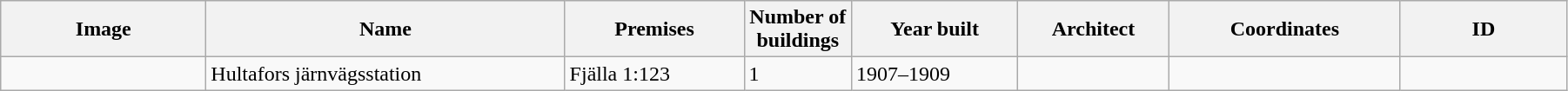<table class="wikitable" width="95%">
<tr>
<th width="150">Image</th>
<th>Name</th>
<th>Premises</th>
<th width="75">Number of<br>buildings</th>
<th width="120">Year built</th>
<th>Architect</th>
<th width="170">Coordinates</th>
<th width="120">ID</th>
</tr>
<tr>
<td></td>
<td>Hultafors järnvägsstation</td>
<td>Fjälla 1:123</td>
<td>1</td>
<td>1907–1909</td>
<td></td>
<td></td>
<td></td>
</tr>
</table>
